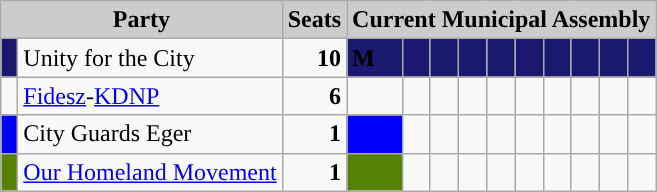<table class="wikitable">
<tr>
<th style="background:#ccc" colspan="2">Party</th>
<th style="background:#ccc">Seats</th>
<th style="background:#ccc" colspan="10">Current Municipal Assembly</th>
</tr>
<tr>
<td style="background-color: #191970"> </td>
<td>Unity for the City</td>
<td style="text-align: right"><strong>10</strong></td>
<td style="background-color: #191970"><span><strong>M</strong></span></td>
<td style="background-color: #191970"> </td>
<td style="background-color: #191970"> </td>
<td style="background-color: #191970"> </td>
<td style="background-color: #191970"> </td>
<td style="background-color: #191970"> </td>
<td style="background-color: #191970"> </td>
<td style="background-color: #191970"> </td>
<td style="background-color: #191970"> </td>
<td style="background-color: #191970"> </td>
</tr>
<tr>
<td style="background-color: "> </td>
<td><a href='#'>Fidesz</a>-<a href='#'>KDNP</a></td>
<td style="text-align: right"><strong>6</strong></td>
<td style="background-color: "> </td>
<td style="background-color: "> </td>
<td style="background-color: "> </td>
<td style="background-color: "> </td>
<td style="background-color: "> </td>
<td style="background-color: "> </td>
<td> </td>
<td> </td>
<td> </td>
<td> </td>
</tr>
<tr>
<td style="background-color: #0000FF"> </td>
<td>City Guards Eger</td>
<td style="text-align: right"><strong>1</strong></td>
<td style="background-color: #0000FF"> </td>
<td> </td>
<td> </td>
<td> </td>
<td> </td>
<td> </td>
<td> </td>
<td> </td>
<td> </td>
<td> </td>
</tr>
<tr>
<td style="background-color: #568203"> </td>
<td><a href='#'>Our Homeland Movement</a></td>
<td style="text-align: right"><strong>1</strong></td>
<td style="background-color: #568203"> </td>
<td> </td>
<td> </td>
<td> </td>
<td> </td>
<td> </td>
<td> </td>
<td> </td>
<td> </td>
<td> </td>
</tr>
</table>
